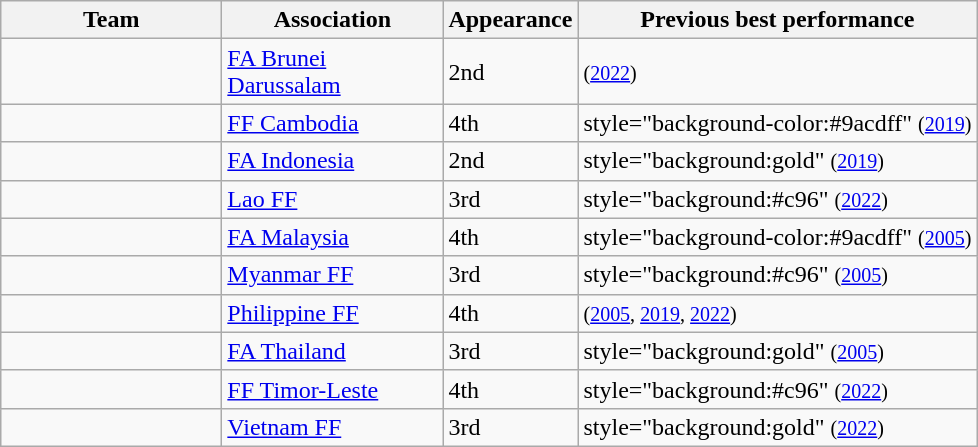<table class="wikitable sortable">
<tr>
<th style="width:140px;">Team</th>
<th style="width:140px;">Association</th>
<th style="width:75px;">Appearance</th>
<th>Previous best performance</th>
</tr>
<tr>
<td></td>
<td><a href='#'>FA Brunei Darussalam</a></td>
<td>2nd</td>
<td> <small>(<a href='#'>2022</a>)</small></td>
</tr>
<tr>
<td></td>
<td><a href='#'>FF Cambodia</a></td>
<td>4th</td>
<td>style="background-color:#9acdff"  <small>(<a href='#'>2019</a>)</small></td>
</tr>
<tr>
<td></td>
<td><a href='#'>FA Indonesia</a></td>
<td>2nd</td>
<td>style="background:gold"  <small>(<a href='#'>2019</a>)</small></td>
</tr>
<tr>
<td></td>
<td><a href='#'>Lao FF</a></td>
<td>3rd</td>
<td>style="background:#c96"  <small>(<a href='#'>2022</a>)</small></td>
</tr>
<tr>
<td></td>
<td><a href='#'>FA Malaysia</a></td>
<td>4th</td>
<td>style="background-color:#9acdff"  <small>(<a href='#'>2005</a>)</small></td>
</tr>
<tr>
<td></td>
<td><a href='#'>Myanmar FF</a></td>
<td>3rd</td>
<td>style="background:#c96"  <small>(<a href='#'>2005</a>)</small></td>
</tr>
<tr>
<td></td>
<td><a href='#'>Philippine FF</a></td>
<td>4th</td>
<td> <small>(<a href='#'>2005</a>, <a href='#'>2019</a>, <a href='#'>2022</a>)</small></td>
</tr>
<tr>
<td></td>
<td><a href='#'>FA Thailand</a></td>
<td>3rd</td>
<td>style="background:gold"  <small>(<a href='#'>2005</a>)</small></td>
</tr>
<tr>
<td></td>
<td><a href='#'>FF Timor-Leste</a></td>
<td>4th</td>
<td>style="background:#c96"  <small>(<a href='#'>2022</a>)</small></td>
</tr>
<tr>
<td></td>
<td><a href='#'>Vietnam FF</a></td>
<td>3rd</td>
<td>style="background:gold"  <small>(<a href='#'>2022</a>)</small></td>
</tr>
</table>
